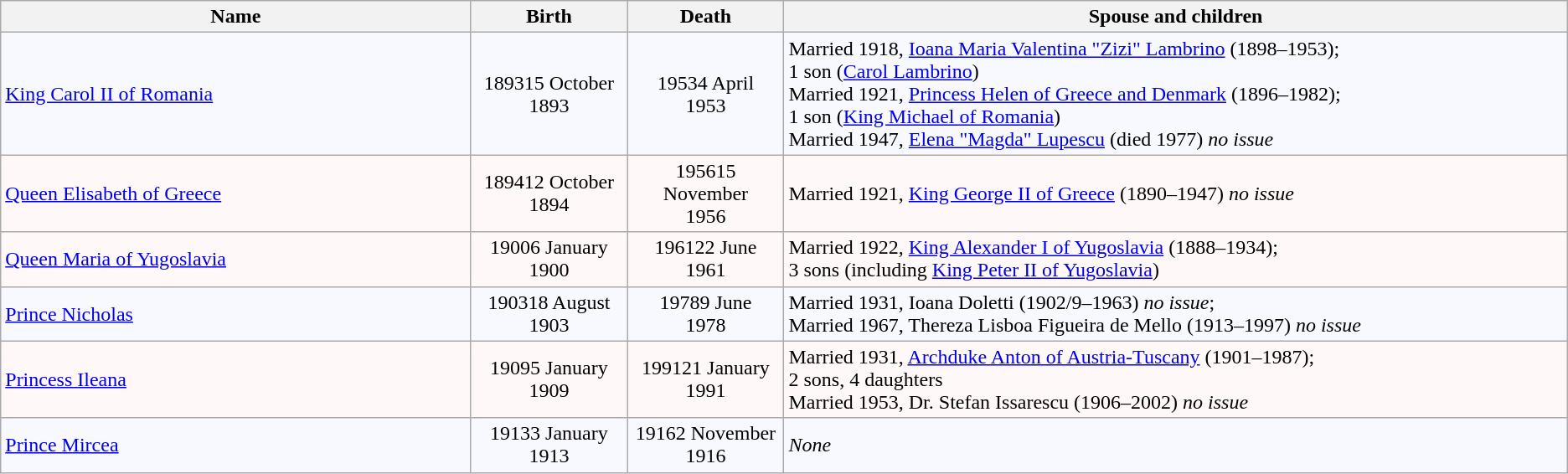<table class="wikitable sortable">
<tr>
<th style="width: 30%;">Name</th>
<th style="width: 10%;">Birth</th>
<th style="width:10%;">Death</th>
<th class=unsortable>Spouse and children</th>
</tr>
<tr style="background: #f8f8ff;">
<td><a href='#'>King Carol II of Romania</a></td>
<td align="center"><span>1893</span>15 October<br> 1893</td>
<td align="center"><span>1953</span>4 April<br> 1953</td>
<td bgcolor="#f8f8ff">Married 1918, <a href='#'>Ioana Maria Valentina "Zizi" Lambrino</a> (1898–1953); <br> 1 son (<a href='#'>Carol Lambrino</a>) <br> Married 1921, <a href='#'>Princess Helen of Greece and Denmark</a> (1896–1982); <br> 1 son (<a href='#'>King Michael of Romania</a>) <br> Married 1947, <a href='#'>Elena "Magda" Lupescu</a> (died 1977) <em>no issue</em></td>
</tr>
<tr style="background: #fff8f8;">
<td><a href='#'>Queen Elisabeth of Greece</a></td>
<td align="center"><span>1894</span>12 October <br> 1894</td>
<td align="center"><span>1956</span>15 November <br> 1956</td>
<td bgcolor="#fff8f8">Married 1921, <a href='#'>King George II of Greece</a> (1890–1947) <em>no issue</em></td>
</tr>
<tr style="background: #fff8f8;">
<td><a href='#'>Queen Maria of Yugoslavia</a></td>
<td align="center"><span>1900</span>6 January <br> 1900</td>
<td align="center"><span>1961</span>22 June <br> 1961</td>
<td bgcolor="#fff8f8">Married 1922, <a href='#'>King Alexander I of Yugoslavia</a> (1888–1934);<br>3 sons (including <a href='#'>King Peter II of Yugoslavia</a>)</td>
</tr>
<tr style="background: #f8f8ff;">
<td><a href='#'>Prince Nicholas</a></td>
<td align="center"><span>1903</span>18 August <br> 1903</td>
<td align="center"><span>1978</span>9 June <br> 1978</td>
<td bgcolor="#f8f8ff">Married 1931, Ioana Doletti (1902/9–1963) <em>no issue</em>;<br>Married 1967, Thereza Lisboa Figueira de Mello (1913–1997) <em>no issue</em></td>
</tr>
<tr style="background: #fff8f8;">
<td><a href='#'>Princess Ileana</a></td>
<td align="center"><span>1909</span>5 January <br> 1909</td>
<td align="center"><span>1991</span>21 January <br> 1991</td>
<td bgcolor="#fff8f8">Married 1931, <a href='#'>Archduke Anton of Austria-Tuscany</a> (1901–1987);<br>2 sons, 4 daughters<br>Married 1953, Dr. Stefan Issarescu (1906–2002) <em>no issue</em></td>
</tr>
<tr style="background: #f8f8ff;">
<td><a href='#'>Prince Mircea</a></td>
<td align="center"><span>1913</span>3 January <br> 1913</td>
<td align="center"><span>1916</span>2 November <br> 1916</td>
<td bgcolor="#f8f8ff"><em>None</em></td>
</tr>
</table>
